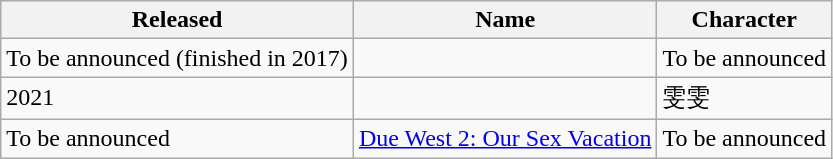<table class="wikitable">
<tr>
<th>Released</th>
<th>Name</th>
<th>Character</th>
</tr>
<tr>
<td>To be announced (finished in 2017)</td>
<td></td>
<td>To be announced</td>
</tr>
<tr>
<td>2021</td>
<td></td>
<td>雯雯</td>
</tr>
<tr>
<td>To be announced</td>
<td><a href='#'>Due West 2: Our Sex Vacation</a></td>
<td>To be announced</td>
</tr>
</table>
